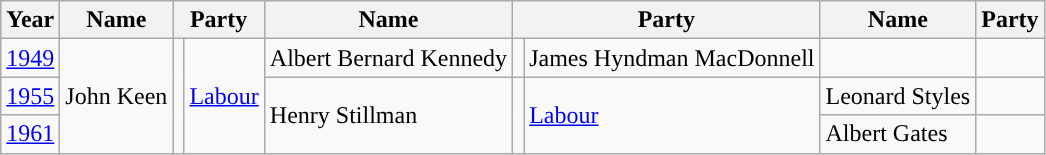<table class="wikitable">
<tr>
<th>Year</th>
<th>Name</th>
<th colspan=2>Party</th>
<th>Name</th>
<th colspan=2>Party</th>
<th>Name</th>
<th colspan=2>Party</th>
</tr>
<tr>
<td><a href='#'>1949</a></td>
<td rowspan=3>John Keen</td>
<td rowspan=3 style="background-color: "></td>
<td rowspan=3><a href='#'>Labour</a></td>
<td>Albert Bernard Kennedy</td>
<td></td>
<td>James Hyndman MacDonnell</td>
<td></td>
</tr>
<tr>
<td><a href='#'>1955</a></td>
<td rowspan=2>Henry Stillman</td>
<td rowspan=2 style="background-color: "></td>
<td rowspan=2><a href='#'>Labour</a></td>
<td>Leonard Styles</td>
<td></td>
</tr>
<tr>
<td><a href='#'>1961</a></td>
<td>Albert Gates</td>
<td></td>
</tr>
</table>
